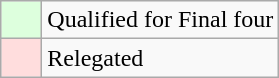<table class="wikitable">
<tr>
<td style="background: #ddffdd" width="20"></td>
<td>Qualified for Final four</td>
</tr>
<tr>
<td style="background: #ffdddd" width="20"></td>
<td>Relegated</td>
</tr>
</table>
